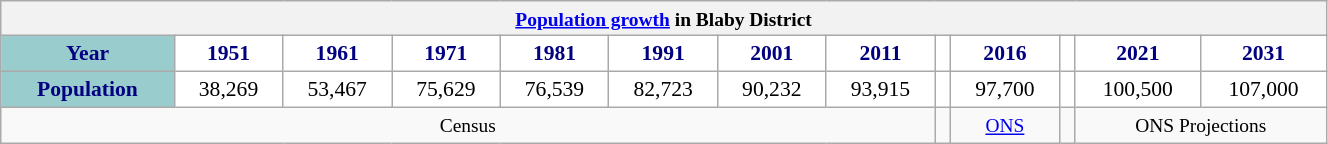<table class="wikitable" style="font-size:90%; width:70%; border:0; text-align:center; line-height:120%;">
<tr>
<th colspan="13" style="text-align:center;font-size:90%;"><a href='#'>Population growth</a> in Blaby District</th>
</tr>
<tr>
<th style="background:#9cc; color:navy; height:17px;">Year</th>
<th style="background:#fff; color:navy;">1951</th>
<th style="background:#fff; color:navy;">1961</th>
<th style="background:#fff; color:navy;">1971</th>
<th style="background:#fff; color:navy;">1981</th>
<th style="background:#fff; color:navy;">1991</th>
<th style="background:#fff; color:navy;">2001</th>
<th style="background:#fff; color:navy;">2011</th>
<th style="background:#fff; color:navy;"></th>
<th style="background:#fff; color:navy;">2016</th>
<th style="background:#fff; color:navy;"></th>
<th style="background:#fff; color:navy;">2021</th>
<th style="background:#fff; color:navy;">2031</th>
</tr>
<tr style="text-align:center;">
<th style="background:#9cc; color:navy; height:17px;">Population</th>
<td style="background:#fff; color:black;">38,269</td>
<td style="background:#fff; color:black;">53,467</td>
<td style="background:#fff; color:black;">75,629</td>
<td style="background:#fff; color:black;">76,539</td>
<td style="background:#fff; color:black;">82,723</td>
<td style="background:#fff; color:black;">90,232</td>
<td style="background:#fff; color:black;">93,915</td>
<td style="background:#fff; color:black;"></td>
<td style="background:#fff; color:black;">97,700</td>
<td style="background:#fff; color:black;"></td>
<td style="background:#fff; color:black;">100,500</td>
<td style="background:#fff; color:black;">107,000</td>
</tr>
<tr>
<td colspan="8" style="text-align:center;font-size:90%;">Census </td>
<td colspan="1" style="text-align:center;font-size:90%;"></td>
<td colspan="1" style="text-align:center;font-size:90%;"><a href='#'>ONS</a></td>
<td colspan="1" style="text-align:center;font-size:90%;"></td>
<td colspan="2" style="text-align:center;font-size:90%;">ONS Projections </td>
</tr>
</table>
